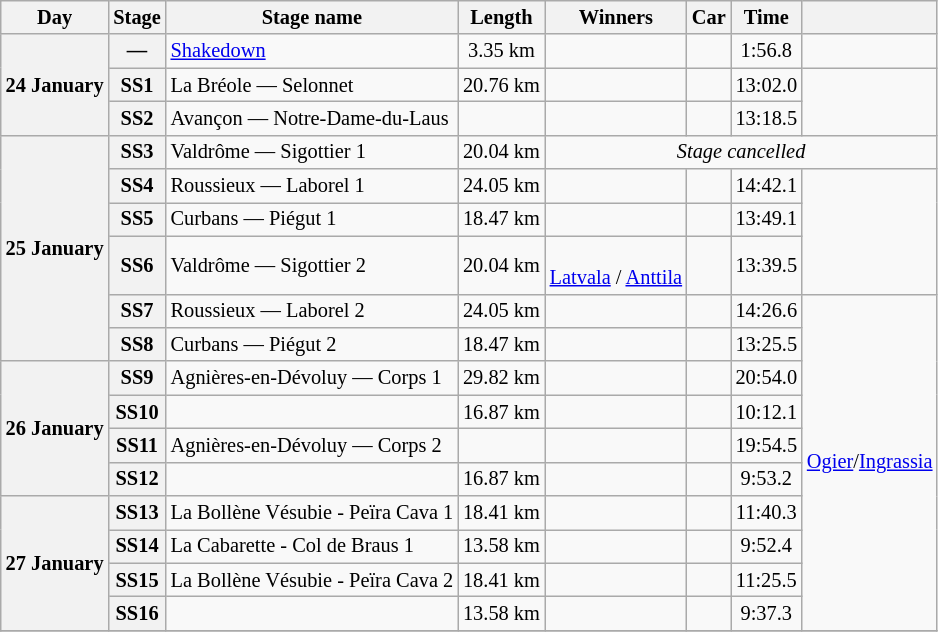<table class="wikitable" style="font-size: 85%;">
<tr>
<th>Day</th>
<th>Stage</th>
<th>Stage name</th>
<th>Length</th>
<th>Winners</th>
<th>Car</th>
<th>Time</th>
<th></th>
</tr>
<tr>
<th rowspan="3">24 January</th>
<th>—</th>
<td><a href='#'>Shakedown</a></td>
<td align="center">3.35 km</td>
<td></td>
<td></td>
<td align="center">1:56.8</td>
<td></td>
</tr>
<tr>
<th>SS1</th>
<td>La Bréole — Selonnet</td>
<td align="center">20.76 km</td>
<td></td>
<td></td>
<td align="center">13:02.0</td>
<td rowspan="2"></td>
</tr>
<tr>
<th>SS2</th>
<td>Avançon — Notre-Dame-du-Laus</td>
<td align="center"></td>
<td></td>
<td></td>
<td align="center">13:18.5</td>
</tr>
<tr>
<th rowspan="6">25 January</th>
<th>SS3</th>
<td>Valdrôme — Sigottier 1</td>
<td align="center">20.04 km</td>
<td colspan="4" align="center"><em>Stage cancelled</em></td>
</tr>
<tr>
<th>SS4</th>
<td>Roussieux — Laborel 1</td>
<td align="center">24.05 km</td>
<td></td>
<td></td>
<td align="center">14:42.1</td>
<td rowspan="3"></td>
</tr>
<tr>
<th>SS5</th>
<td>Curbans — Piégut 1</td>
<td align="center">18.47 km</td>
<td></td>
<td></td>
<td align="center">13:49.1</td>
</tr>
<tr>
<th>SS6</th>
<td>Valdrôme — Sigottier 2</td>
<td align="center">20.04 km</td>
<td><br><a href='#'>Latvala</a> / <a href='#'>Anttila</a></td>
<td><br></td>
<td align="center">13:39.5</td>
</tr>
<tr>
<th>SS7</th>
<td>Roussieux — Laborel 2</td>
<td align="center">24.05 km</td>
<td></td>
<td></td>
<td align="center">14:26.6</td>
<td rowspan="10"><a href='#'>Ogier</a>/<a href='#'>Ingrassia</a></td>
</tr>
<tr>
<th>SS8</th>
<td>Curbans — Piégut 2</td>
<td align="center">18.47 km</td>
<td></td>
<td></td>
<td align="center">13:25.5</td>
</tr>
<tr>
<th rowspan="4">26 January</th>
<th>SS9</th>
<td>Agnières-en-Dévoluy — Corps 1</td>
<td align="center">29.82 km</td>
<td></td>
<td></td>
<td align="center">20:54.0</td>
</tr>
<tr>
<th>SS10</th>
<td></td>
<td align="center">16.87 km</td>
<td></td>
<td></td>
<td align="center">10:12.1</td>
</tr>
<tr>
<th>SS11</th>
<td>Agnières-en-Dévoluy — Corps 2</td>
<td align="center"></td>
<td></td>
<td></td>
<td align="center">19:54.5</td>
</tr>
<tr>
<th>SS12</th>
<td></td>
<td align="center">16.87 km</td>
<td></td>
<td></td>
<td align="center">9:53.2</td>
</tr>
<tr>
<th rowspan="4">27 January</th>
<th>SS13</th>
<td>La Bollène Vésubie - Peïra Cava 1</td>
<td align="center">18.41 km</td>
<td></td>
<td></td>
<td align="center">11:40.3</td>
</tr>
<tr>
<th>SS14</th>
<td>La Cabarette - Col de Braus 1</td>
<td align="center">13.58 km</td>
<td></td>
<td></td>
<td align="center">9:52.4</td>
</tr>
<tr>
<th>SS15</th>
<td>La Bollène Vésubie - Peïra Cava 2</td>
<td align="center">18.41 km</td>
<td></td>
<td></td>
<td align="center">11:25.5</td>
</tr>
<tr>
<th>SS16</th>
<td></td>
<td align="center">13.58 km</td>
<td></td>
<td></td>
<td align="center">9:37.3</td>
</tr>
<tr>
</tr>
</table>
